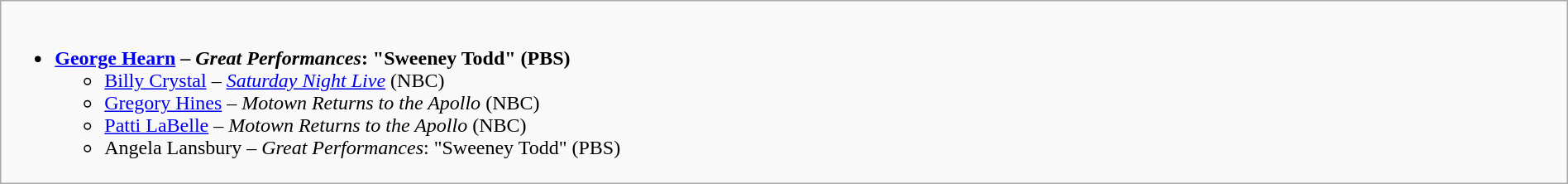<table class=wikitable width="100%">
<tr>
<td style="vertical-align:top;"><br><ul><li><strong><a href='#'>George Hearn</a> – <em>Great Performances</em>: "Sweeney Todd" (PBS)</strong><ul><li><a href='#'>Billy Crystal</a> – <em><a href='#'>Saturday Night Live</a></em> (NBC)</li><li><a href='#'>Gregory Hines</a> – <em>Motown Returns to the Apollo</em> (NBC)</li><li><a href='#'>Patti LaBelle</a> – <em>Motown Returns to the Apollo</em> (NBC)</li><li>Angela Lansbury – <em>Great Performances</em>: "Sweeney Todd" (PBS)</li></ul></li></ul></td>
</tr>
</table>
